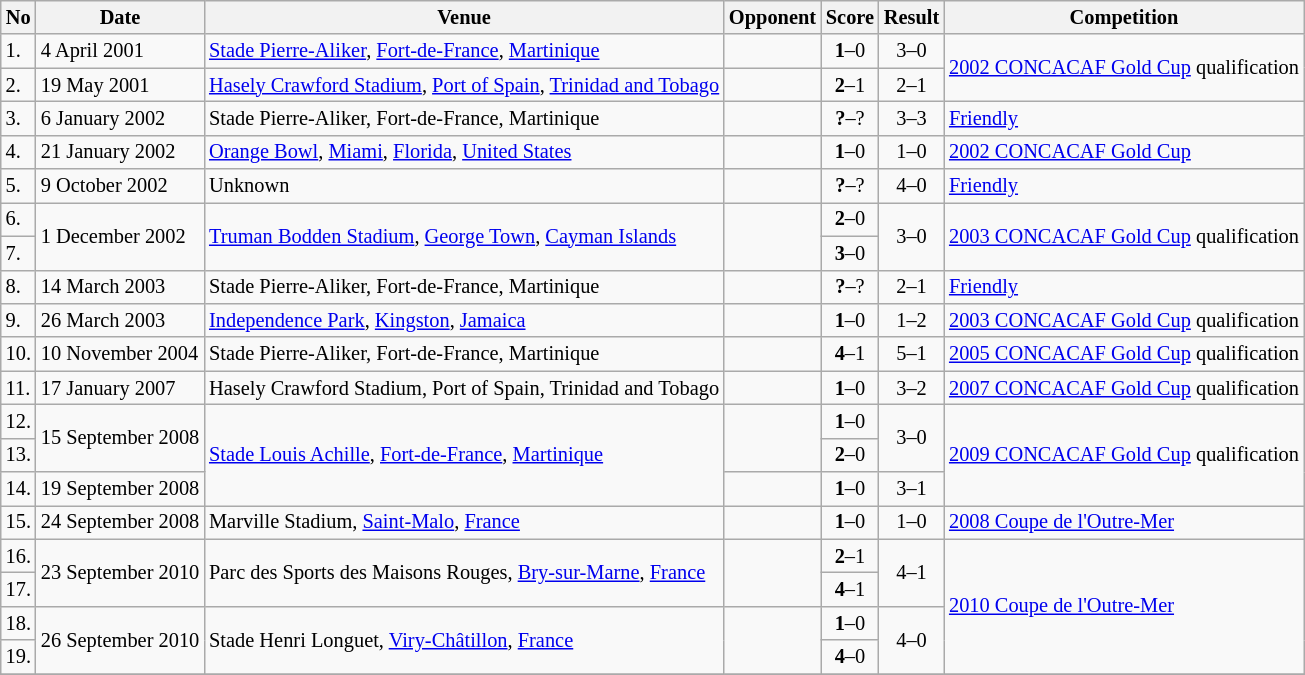<table class="wikitable" style="font-size:85%;">
<tr>
<th>No</th>
<th>Date</th>
<th>Venue</th>
<th>Opponent</th>
<th>Score</th>
<th>Result</th>
<th>Competition</th>
</tr>
<tr>
<td>1.</td>
<td>4 April 2001</td>
<td><a href='#'>Stade Pierre-Aliker</a>, <a href='#'>Fort-de-France</a>, <a href='#'>Martinique</a></td>
<td></td>
<td align=center><strong>1</strong>–0</td>
<td align=center>3–0</td>
<td rowspan="2"><a href='#'>2002 CONCACAF Gold Cup</a> qualification</td>
</tr>
<tr>
<td>2.</td>
<td>19 May 2001</td>
<td><a href='#'>Hasely Crawford Stadium</a>, <a href='#'>Port of Spain</a>, <a href='#'>Trinidad and Tobago</a></td>
<td></td>
<td align=center><strong>2</strong>–1</td>
<td align=center>2–1</td>
</tr>
<tr>
<td>3.</td>
<td>6 January 2002</td>
<td>Stade Pierre-Aliker, Fort-de-France, Martinique</td>
<td></td>
<td align=center><strong>?</strong>–?</td>
<td align=center>3–3</td>
<td><a href='#'>Friendly</a></td>
</tr>
<tr>
<td>4.</td>
<td>21 January 2002</td>
<td><a href='#'>Orange Bowl</a>, <a href='#'>Miami</a>, <a href='#'>Florida</a>, <a href='#'>United States</a></td>
<td></td>
<td align=center><strong>1</strong>–0</td>
<td align=center>1–0</td>
<td><a href='#'>2002 CONCACAF Gold Cup</a></td>
</tr>
<tr>
<td>5.</td>
<td>9 October 2002</td>
<td>Unknown</td>
<td></td>
<td align=center><strong>?</strong>–?</td>
<td align=center>4–0</td>
<td><a href='#'>Friendly</a></td>
</tr>
<tr>
<td>6.</td>
<td rowspan="2">1 December 2002</td>
<td rowspan="2"><a href='#'>Truman Bodden Stadium</a>, <a href='#'>George Town</a>, <a href='#'>Cayman Islands</a></td>
<td rowspan="2"></td>
<td align=center><strong>2</strong>–0</td>
<td rowspan="2" align=center>3–0</td>
<td rowspan="2"><a href='#'>2003 CONCACAF Gold Cup</a> qualification</td>
</tr>
<tr>
<td>7.</td>
<td align=center><strong>3</strong>–0</td>
</tr>
<tr>
<td>8.</td>
<td>14 March 2003</td>
<td>Stade Pierre-Aliker, Fort-de-France, Martinique</td>
<td></td>
<td align=center><strong>?</strong>–?</td>
<td align=center>2–1</td>
<td><a href='#'>Friendly</a></td>
</tr>
<tr>
<td>9.</td>
<td>26 March 2003</td>
<td><a href='#'>Independence Park</a>, <a href='#'>Kingston</a>, <a href='#'>Jamaica</a></td>
<td></td>
<td align=center><strong>1</strong>–0</td>
<td align=center>1–2</td>
<td><a href='#'>2003 CONCACAF Gold Cup</a> qualification</td>
</tr>
<tr>
<td>10.</td>
<td>10 November 2004</td>
<td>Stade Pierre-Aliker, Fort-de-France, Martinique</td>
<td></td>
<td align=center><strong>4</strong>–1</td>
<td align=center>5–1</td>
<td><a href='#'>2005 CONCACAF Gold Cup</a> qualification</td>
</tr>
<tr>
<td>11.</td>
<td>17 January 2007</td>
<td>Hasely Crawford Stadium, Port of Spain, Trinidad and Tobago</td>
<td></td>
<td align=center><strong>1</strong>–0</td>
<td align=center>3–2</td>
<td><a href='#'>2007 CONCACAF Gold Cup</a> qualification</td>
</tr>
<tr>
<td>12.</td>
<td rowspan="2">15 September 2008</td>
<td rowspan="3"><a href='#'>Stade Louis Achille</a>, <a href='#'>Fort-de-France</a>, <a href='#'>Martinique</a></td>
<td rowspan="2"></td>
<td align=center><strong>1</strong>–0</td>
<td rowspan="2" align=center>3–0</td>
<td rowspan="3"><a href='#'>2009 CONCACAF Gold Cup</a> qualification</td>
</tr>
<tr>
<td>13.</td>
<td align=center><strong>2</strong>–0</td>
</tr>
<tr>
<td>14.</td>
<td>19 September 2008</td>
<td></td>
<td align=center><strong>1</strong>–0</td>
<td align=center>3–1</td>
</tr>
<tr>
<td>15.</td>
<td>24 September 2008</td>
<td>Marville Stadium, <a href='#'>Saint-Malo</a>, <a href='#'>France</a></td>
<td></td>
<td align=center><strong>1</strong>–0</td>
<td align=center>1–0</td>
<td><a href='#'>2008 Coupe de l'Outre-Mer</a></td>
</tr>
<tr>
<td>16.</td>
<td rowspan="2">23 September 2010</td>
<td rowspan="2">Parc des Sports des Maisons Rouges, <a href='#'>Bry-sur-Marne</a>, <a href='#'>France</a></td>
<td rowspan="2"></td>
<td align=center><strong>2</strong>–1</td>
<td rowspan="2" align=center>4–1</td>
<td rowspan="4"><a href='#'>2010 Coupe de l'Outre-Mer</a></td>
</tr>
<tr>
<td>17.</td>
<td align=center><strong>4</strong>–1</td>
</tr>
<tr>
<td>18.</td>
<td rowspan="2">26 September 2010</td>
<td rowspan="2">Stade Henri Longuet, <a href='#'>Viry-Châtillon</a>, <a href='#'>France</a></td>
<td rowspan="2"></td>
<td align=center><strong>1</strong>–0</td>
<td rowspan="2" align=center>4–0</td>
</tr>
<tr>
<td>19.</td>
<td align=center><strong>4</strong>–0</td>
</tr>
<tr>
</tr>
</table>
